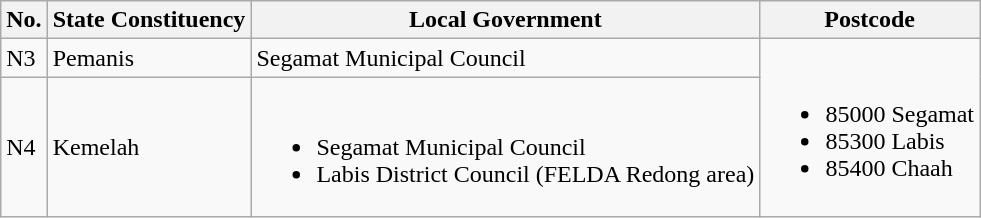<table class="wikitable">
<tr>
<th>No.</th>
<th>State Constituency</th>
<th>Local Government</th>
<th>Postcode</th>
</tr>
<tr>
<td>N3</td>
<td>Pemanis</td>
<td>Segamat Municipal Council</td>
<td rowspan="2"><br><ul><li>85000 Segamat</li><li>85300 Labis</li><li>85400 Chaah</li></ul></td>
</tr>
<tr>
<td>N4</td>
<td>Kemelah</td>
<td><br><ul><li>Segamat Municipal Council</li><li>Labis District Council (FELDA Redong area)</li></ul></td>
</tr>
</table>
